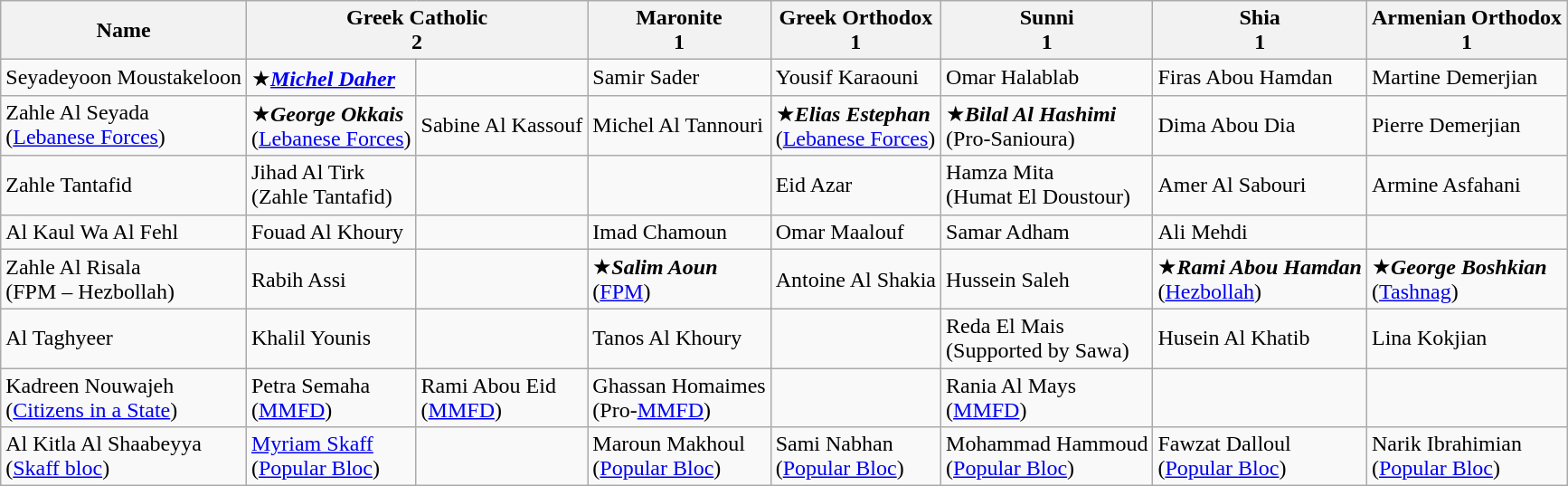<table class="wikitable">
<tr>
<th>Name</th>
<th colspan="2">Greek Catholic<br>2</th>
<th>Maronite<br>1</th>
<th>Greek Orthodox<br>1</th>
<th>Sunni<br>1</th>
<th>Shia<br>1</th>
<th>Armenian Orthodox<br>1</th>
</tr>
<tr>
<td>Seyadeyoon Moustakeloon</td>
<td>★<strong><em><a href='#'>Michel Daher</a></em></strong></td>
<td></td>
<td>Samir Sader</td>
<td>Yousif Karaouni</td>
<td>Omar Halablab</td>
<td>Firas Abou Hamdan</td>
<td>Martine Demerjian</td>
</tr>
<tr>
<td>Zahle Al Seyada<br>(<a href='#'>Lebanese Forces</a>)</td>
<td>★<strong><em>George Okkais</em></strong><br>(<a href='#'>Lebanese Forces</a>)</td>
<td>Sabine Al Kassouf</td>
<td>Michel Al Tannouri</td>
<td>★<strong><em>Elias Estephan</em></strong><br>(<a href='#'>Lebanese Forces</a>)</td>
<td>★<strong><em>Bilal Al Hashimi</em></strong><br>(Pro-Sanioura)</td>
<td>Dima Abou Dia</td>
<td>Pierre Demerjian</td>
</tr>
<tr>
<td>Zahle Tantafid</td>
<td>Jihad Al Tirk<br>(Zahle Tantafid)</td>
<td></td>
<td></td>
<td>Eid Azar</td>
<td>Hamza Mita<br>(Humat El Doustour)</td>
<td>Amer Al Sabouri</td>
<td>Armine Asfahani</td>
</tr>
<tr>
<td>Al Kaul Wa Al Fehl</td>
<td>Fouad Al Khoury</td>
<td></td>
<td>Imad Chamoun</td>
<td>Omar Maalouf</td>
<td>Samar Adham</td>
<td>Ali Mehdi</td>
<td></td>
</tr>
<tr>
<td>Zahle Al Risala<br>(FPM – Hezbollah)</td>
<td>Rabih Assi</td>
<td></td>
<td>★<strong><em>Salim Aoun</em></strong><br>(<a href='#'>FPM</a>)</td>
<td>Antoine Al Shakia</td>
<td>Hussein Saleh</td>
<td>★<strong><em>Rami Abou Hamdan</em></strong><br>(<a href='#'>Hezbollah</a>)</td>
<td>★<strong><em>George Boshkian</em></strong><br>(<a href='#'>Tashnag</a>)</td>
</tr>
<tr>
<td>Al Taghyeer</td>
<td>Khalil Younis</td>
<td></td>
<td>Tanos Al Khoury</td>
<td></td>
<td>Reda El Mais<br>(Supported by Sawa)</td>
<td>Husein Al Khatib</td>
<td>Lina Kokjian</td>
</tr>
<tr>
<td>Kadreen Nouwajeh<br>(<a href='#'>Citizens in a State</a>)</td>
<td>Petra Semaha<br>(<a href='#'>MMFD</a>)</td>
<td>Rami Abou Eid<br>(<a href='#'>MMFD</a>)</td>
<td>Ghassan Homaimes<br>(Pro-<a href='#'>MMFD</a>)</td>
<td></td>
<td>Rania Al Mays<br>(<a href='#'>MMFD</a>)</td>
<td></td>
<td></td>
</tr>
<tr>
<td>Al Kitla Al Shaabeyya<br>(<a href='#'>Skaff bloc</a>)</td>
<td><a href='#'>Myriam Skaff</a><br>(<a href='#'>Popular Bloc</a>)</td>
<td></td>
<td>Maroun Makhoul<br>(<a href='#'>Popular Bloc</a>)</td>
<td>Sami Nabhan<br>(<a href='#'>Popular Bloc</a>)</td>
<td>Mohammad Hammoud<br>(<a href='#'>Popular Bloc</a>)</td>
<td>Fawzat Dalloul<br>(<a href='#'>Popular Bloc</a>)</td>
<td>Narik Ibrahimian<br>(<a href='#'>Popular Bloc</a>)</td>
</tr>
</table>
